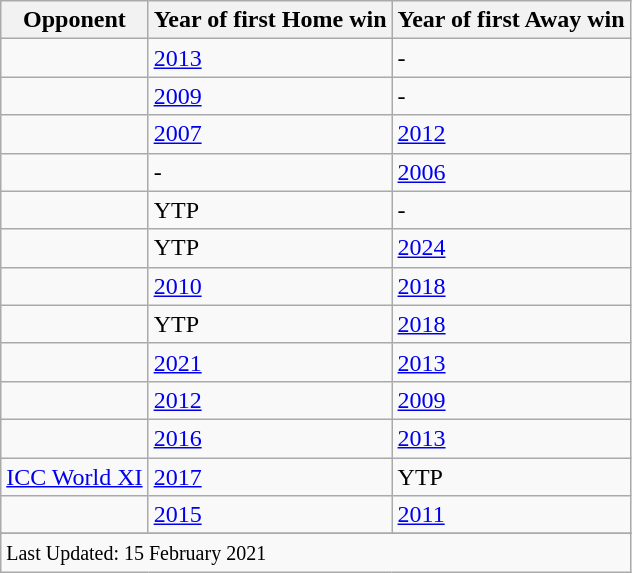<table class="wikitable plainrowheaders sortable">
<tr>
<th>Opponent</th>
<th>Year of first Home win</th>
<th>Year of first Away win</th>
</tr>
<tr>
<td></td>
<td><a href='#'>2013</a></td>
<td>-</td>
</tr>
<tr>
<td></td>
<td><a href='#'>2009</a></td>
<td>-</td>
</tr>
<tr>
<td></td>
<td><a href='#'>2007</a></td>
<td><a href='#'>2012</a></td>
</tr>
<tr>
<td></td>
<td>-</td>
<td><a href='#'>2006</a></td>
</tr>
<tr>
<td></td>
<td>YTP</td>
<td>-</td>
</tr>
<tr>
<td></td>
<td>YTP</td>
<td><a href='#'>2024</a></td>
</tr>
<tr>
<td></td>
<td><a href='#'>2010</a></td>
<td><a href='#'>2018</a></td>
</tr>
<tr>
<td></td>
<td>YTP</td>
<td><a href='#'>2018</a></td>
</tr>
<tr>
<td></td>
<td><a href='#'>2021</a></td>
<td><a href='#'>2013</a></td>
</tr>
<tr>
<td></td>
<td><a href='#'>2012</a></td>
<td><a href='#'>2009</a></td>
</tr>
<tr>
<td></td>
<td><a href='#'>2016</a></td>
<td><a href='#'>2013</a></td>
</tr>
<tr>
<td><a href='#'>ICC World XI</a></td>
<td><a href='#'>2017</a></td>
<td>YTP</td>
</tr>
<tr>
<td></td>
<td><a href='#'>2015</a></td>
<td><a href='#'>2011</a></td>
</tr>
<tr>
</tr>
<tr class=sortbottom>
<td colspan=3><small>Last Updated: 15 February 2021</small></td>
</tr>
</table>
